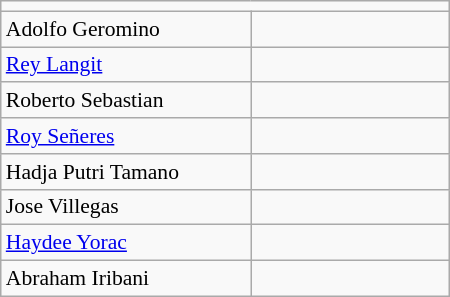<table class=wikitable style="font-size:90%" width=300px>
<tr>
<td colspan=4 bgcolor=></td>
</tr>
<tr>
<td width=160px>Adolfo Geromino</td>
<td></td>
</tr>
<tr>
<td><a href='#'>Rey Langit</a></td>
<td></td>
</tr>
<tr>
<td>Roberto Sebastian</td>
<td></td>
</tr>
<tr>
<td><a href='#'>Roy Señeres</a></td>
<td></td>
</tr>
<tr>
<td>Hadja Putri Tamano</td>
<td></td>
</tr>
<tr>
<td>Jose Villegas</td>
<td></td>
</tr>
<tr>
<td><a href='#'>Haydee Yorac</a></td>
<td></td>
</tr>
<tr>
<td>Abraham Iribani</td>
<td></td>
</tr>
</table>
